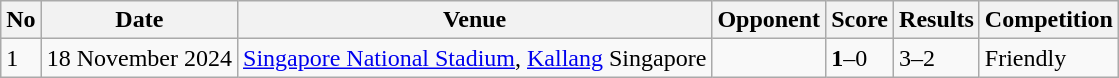<table class="wikitable">
<tr>
<th>No</th>
<th>Date</th>
<th>Venue</th>
<th>Opponent</th>
<th>Score</th>
<th>Results</th>
<th>Competition</th>
</tr>
<tr>
<td>1</td>
<td>18 November 2024</td>
<td><a href='#'>Singapore National Stadium</a>, <a href='#'>Kallang</a> Singapore</td>
<td></td>
<td><strong>1</strong>–0</td>
<td>3–2</td>
<td>Friendly</td>
</tr>
</table>
